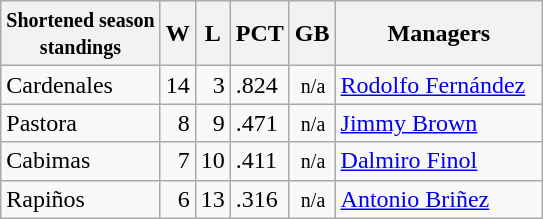<table class="wikitable">
<tr>
<th><small>Shortened season<br>standings</small></th>
<th>W</th>
<th>L</th>
<th>PCT</th>
<th>GB</th>
<th>Managers</th>
</tr>
<tr>
<td>Cardenales</td>
<td>14</td>
<td>  3</td>
<td>.824</td>
<td> <small>n/a</small></td>
<td><a href='#'>Rodolfo Fernández</a>  </td>
</tr>
<tr>
<td>Pastora</td>
<td>  8</td>
<td>  9</td>
<td>.471</td>
<td> <small>n/a</small></td>
<td><a href='#'>Jimmy Brown</a></td>
</tr>
<tr>
<td>Cabimas</td>
<td>  7</td>
<td>10</td>
<td>.411</td>
<td> <small>n/a</small></td>
<td><a href='#'>Dalmiro Finol</a></td>
</tr>
<tr>
<td>Rapiños</td>
<td>  6</td>
<td>13</td>
<td>.316</td>
<td> <small>n/a</small></td>
<td><a href='#'>Antonio Briñez</a></td>
</tr>
</table>
